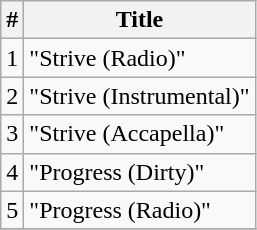<table class="wikitable">
<tr>
<th>#</th>
<th>Title</th>
</tr>
<tr>
<td>1</td>
<td>"Strive (Radio)"</td>
</tr>
<tr>
<td>2</td>
<td>"Strive (Instrumental)"</td>
</tr>
<tr>
<td>3</td>
<td>"Strive (Accapella)"</td>
</tr>
<tr>
<td>4</td>
<td>"Progress (Dirty)"</td>
</tr>
<tr>
<td>5</td>
<td>"Progress (Radio)"</td>
</tr>
<tr>
</tr>
</table>
